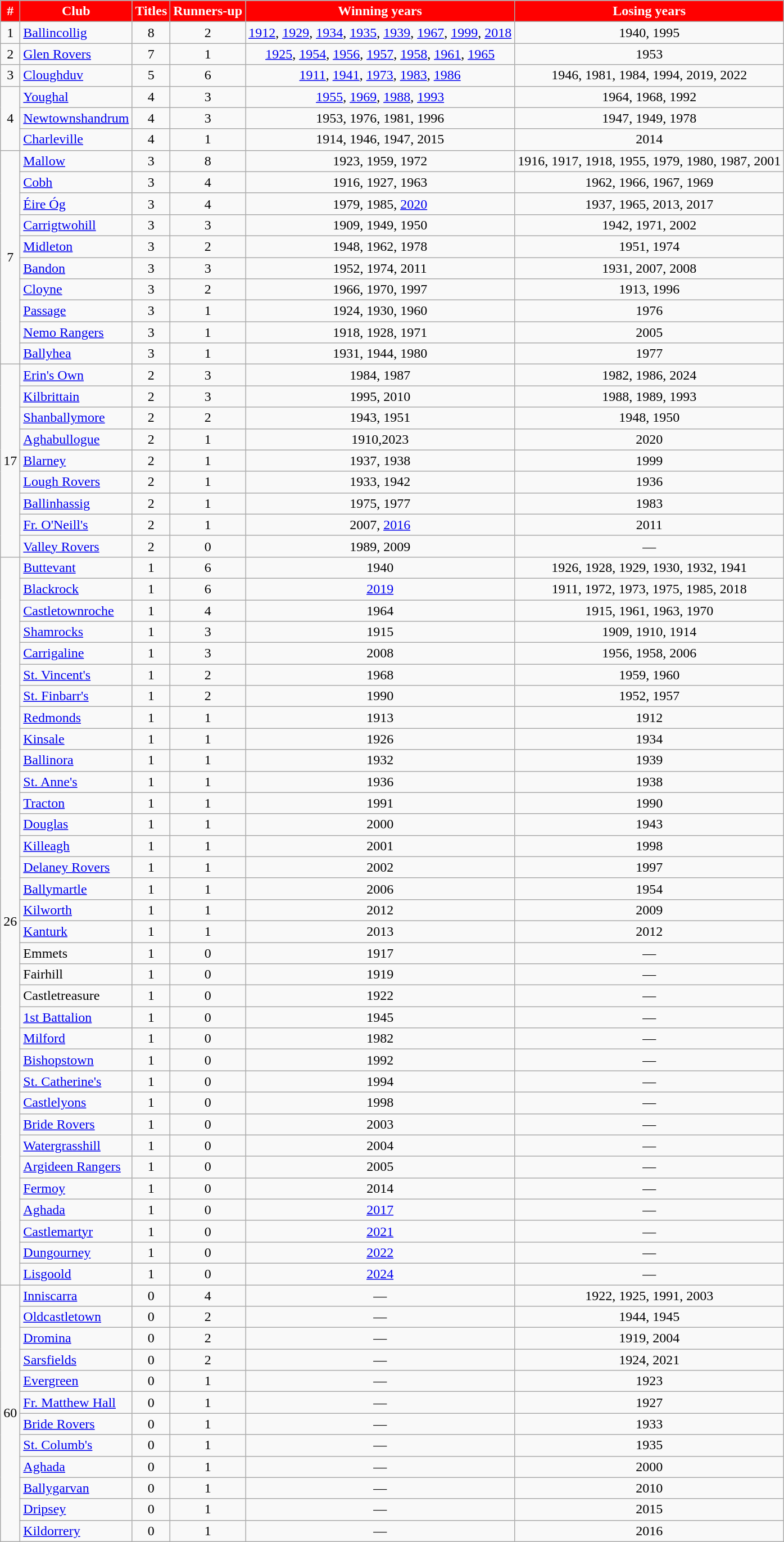<table class="wikitable sortable" style="text-align:center">
<tr>
<th style="background:red;color:white">#</th>
<th style="background:red;color:white">Club</th>
<th style="background:red;color:white">Titles</th>
<th style="background:red;color:white">Runners-up</th>
<th style="background:red;color:white">Winning years</th>
<th style="background:red;color:white">Losing years</th>
</tr>
<tr>
<td>1</td>
<td style="text-align:left"> <a href='#'>Ballincollig</a></td>
<td>8</td>
<td>2</td>
<td><a href='#'>1912</a>, <a href='#'>1929</a>, <a href='#'>1934</a>, <a href='#'>1935</a>, <a href='#'>1939</a>, <a href='#'>1967</a>, <a href='#'>1999</a>, <a href='#'>2018</a></td>
<td>1940, 1995</td>
</tr>
<tr>
<td>2</td>
<td style="text-align:left"> <a href='#'>Glen Rovers</a></td>
<td>7</td>
<td>1</td>
<td><a href='#'>1925</a>, <a href='#'>1954</a>, <a href='#'>1956</a>, <a href='#'>1957</a>, <a href='#'>1958</a>, <a href='#'>1961</a>, <a href='#'>1965</a></td>
<td>1953</td>
</tr>
<tr>
<td>3</td>
<td style="text-align:left"> <a href='#'>Cloughduv</a></td>
<td>5</td>
<td>6</td>
<td><a href='#'>1911</a>, <a href='#'>1941</a>, <a href='#'>1973</a>, <a href='#'>1983</a>, <a href='#'>1986</a></td>
<td>1946, 1981, 1984, 1994, 2019, 2022</td>
</tr>
<tr>
<td rowspan="3">4</td>
<td style="text-align:left"> <a href='#'>Youghal</a></td>
<td>4</td>
<td>3</td>
<td><a href='#'>1955</a>, <a href='#'>1969</a>, <a href='#'>1988</a>, <a href='#'>1993</a></td>
<td>1964, 1968, 1992</td>
</tr>
<tr>
<td style="text-align:left"> <a href='#'>Newtownshandrum</a></td>
<td>4</td>
<td>3</td>
<td>1953, 1976, 1981, 1996</td>
<td>1947, 1949, 1978</td>
</tr>
<tr>
<td style="text-align:left"> <a href='#'>Charleville</a></td>
<td>4</td>
<td>1</td>
<td>1914, 1946, 1947, 2015</td>
<td>2014</td>
</tr>
<tr>
<td rowspan="10">7</td>
<td style="text-align:left"> <a href='#'>Mallow</a></td>
<td>3</td>
<td>8</td>
<td>1923, 1959, 1972</td>
<td>1916, 1917, 1918, 1955, 1979, 1980, 1987, 2001</td>
</tr>
<tr>
<td style="text-align:left"> <a href='#'>Cobh</a></td>
<td>3</td>
<td>4</td>
<td>1916, 1927, 1963</td>
<td>1962, 1966, 1967, 1969</td>
</tr>
<tr>
<td style="text-align:left"> <a href='#'>Éire Óg</a></td>
<td>3</td>
<td>4</td>
<td>1979, 1985, <a href='#'>2020</a></td>
<td>1937, 1965, 2013, 2017</td>
</tr>
<tr>
<td style="text-align:left"> <a href='#'>Carrigtwohill</a></td>
<td>3</td>
<td>3</td>
<td>1909, 1949, 1950</td>
<td>1942, 1971, 2002</td>
</tr>
<tr>
<td style="text-align:left"> <a href='#'>Midleton</a></td>
<td>3</td>
<td>2</td>
<td>1948, 1962, 1978</td>
<td>1951, 1974</td>
</tr>
<tr>
<td style="text-align:left"> <a href='#'>Bandon</a></td>
<td>3</td>
<td>3</td>
<td>1952, 1974, 2011</td>
<td>1931, 2007, 2008</td>
</tr>
<tr>
<td style="text-align:left"> <a href='#'>Cloyne</a></td>
<td>3</td>
<td>2</td>
<td>1966, 1970, 1997</td>
<td>1913, 1996</td>
</tr>
<tr>
<td style="text-align:left"> <a href='#'>Passage</a></td>
<td>3</td>
<td>1</td>
<td>1924, 1930, 1960</td>
<td>1976</td>
</tr>
<tr>
<td style="text-align:left"> <a href='#'>Nemo Rangers</a></td>
<td>3</td>
<td>1</td>
<td>1918, 1928, 1971</td>
<td>2005</td>
</tr>
<tr>
<td style="text-align:left"> <a href='#'>Ballyhea</a></td>
<td>3</td>
<td>1</td>
<td>1931, 1944, 1980</td>
<td>1977</td>
</tr>
<tr>
<td rowspan="9">17</td>
<td style="text-align:left"> <a href='#'>Erin's Own</a></td>
<td>2</td>
<td>3</td>
<td>1984, 1987</td>
<td>1982, 1986, 2024</td>
</tr>
<tr>
<td style="text-align:left"> <a href='#'>Kilbrittain</a></td>
<td>2</td>
<td>3</td>
<td>1995, 2010</td>
<td>1988, 1989, 1993</td>
</tr>
<tr>
<td style="text-align:left"> <a href='#'>Shanballymore</a></td>
<td>2</td>
<td>2</td>
<td>1943, 1951</td>
<td>1948, 1950</td>
</tr>
<tr>
<td style="text-align:left"> <a href='#'>Aghabullogue</a></td>
<td>2</td>
<td>1</td>
<td>1910,2023</td>
<td>2020</td>
</tr>
<tr>
<td style="text-align:left"> <a href='#'>Blarney</a></td>
<td>2</td>
<td>1</td>
<td>1937, 1938</td>
<td>1999</td>
</tr>
<tr>
<td style="text-align:left"> <a href='#'>Lough Rovers</a></td>
<td>2</td>
<td>1</td>
<td>1933, 1942</td>
<td>1936</td>
</tr>
<tr>
<td style="text-align:left"> <a href='#'>Ballinhassig</a></td>
<td>2</td>
<td>1</td>
<td>1975, 1977</td>
<td>1983</td>
</tr>
<tr>
<td style="text-align:left"> <a href='#'>Fr. O'Neill's</a></td>
<td>2</td>
<td>1</td>
<td>2007, <a href='#'>2016</a></td>
<td>2011</td>
</tr>
<tr>
<td style="text-align:left"> <a href='#'>Valley Rovers</a></td>
<td>2</td>
<td>0</td>
<td>1989, 2009</td>
<td>—</td>
</tr>
<tr>
<td rowspan="34">26</td>
<td style="text-align:left"> <a href='#'>Buttevant</a></td>
<td>1</td>
<td>6</td>
<td>1940</td>
<td>1926, 1928, 1929, 1930, 1932, 1941</td>
</tr>
<tr>
<td style="text-align:left"> <a href='#'>Blackrock</a></td>
<td>1</td>
<td>6</td>
<td><a href='#'>2019</a></td>
<td>1911, 1972, 1973, 1975, 1985, 2018</td>
</tr>
<tr>
<td style="text-align:left"> <a href='#'>Castletownroche</a></td>
<td>1</td>
<td>4</td>
<td>1964</td>
<td>1915, 1961, 1963, 1970</td>
</tr>
<tr>
<td style="text-align:left"> <a href='#'>Shamrocks</a></td>
<td>1</td>
<td>3</td>
<td>1915</td>
<td>1909, 1910, 1914</td>
</tr>
<tr>
<td style="text-align:left"> <a href='#'>Carrigaline</a></td>
<td>1</td>
<td>3</td>
<td>2008</td>
<td>1956, 1958, 2006</td>
</tr>
<tr>
<td style="text-align:left"> <a href='#'>St. Vincent's</a></td>
<td>1</td>
<td>2</td>
<td>1968</td>
<td>1959, 1960</td>
</tr>
<tr>
<td style="text-align:left"> <a href='#'>St. Finbarr's</a></td>
<td>1</td>
<td>2</td>
<td>1990</td>
<td>1952, 1957</td>
</tr>
<tr>
<td style="text-align:left"> <a href='#'>Redmonds</a></td>
<td>1</td>
<td>1</td>
<td>1913</td>
<td>1912</td>
</tr>
<tr>
<td style="text-align:left"> <a href='#'>Kinsale</a></td>
<td>1</td>
<td>1</td>
<td>1926</td>
<td>1934</td>
</tr>
<tr>
<td style="text-align:left"> <a href='#'>Ballinora</a></td>
<td>1</td>
<td>1</td>
<td>1932</td>
<td>1939</td>
</tr>
<tr>
<td style="text-align:left"><a href='#'>St. Anne's</a></td>
<td>1</td>
<td>1</td>
<td>1936</td>
<td>1938</td>
</tr>
<tr>
<td style="text-align:left"> <a href='#'>Tracton</a></td>
<td>1</td>
<td>1</td>
<td>1991</td>
<td>1990</td>
</tr>
<tr>
<td style="text-align:left"> <a href='#'>Douglas</a></td>
<td>1</td>
<td>1</td>
<td>2000</td>
<td>1943</td>
</tr>
<tr>
<td style="text-align:left"> <a href='#'>Killeagh</a></td>
<td>1</td>
<td>1</td>
<td>2001</td>
<td>1998</td>
</tr>
<tr>
<td style="text-align:left"> <a href='#'>Delaney Rovers</a></td>
<td>1</td>
<td>1</td>
<td>2002</td>
<td>1997</td>
</tr>
<tr>
<td style="text-align:left"> <a href='#'>Ballymartle</a></td>
<td>1</td>
<td>1</td>
<td>2006</td>
<td>1954</td>
</tr>
<tr>
<td style="text-align:left"> <a href='#'>Kilworth</a></td>
<td>1</td>
<td>1</td>
<td>2012</td>
<td>2009</td>
</tr>
<tr>
<td style="text-align:left"> <a href='#'>Kanturk</a></td>
<td>1</td>
<td>1</td>
<td>2013</td>
<td>2012</td>
</tr>
<tr>
<td style="text-align:left">Emmets</td>
<td>1</td>
<td>0</td>
<td>1917</td>
<td>—</td>
</tr>
<tr>
<td style="text-align:left">Fairhill</td>
<td>1</td>
<td>0</td>
<td>1919</td>
<td>—</td>
</tr>
<tr>
<td style="text-align:left">Castletreasure</td>
<td>1</td>
<td>0</td>
<td>1922</td>
<td>—</td>
</tr>
<tr>
<td style="text-align:left"><a href='#'>1st Battalion</a></td>
<td>1</td>
<td>0</td>
<td>1945</td>
<td>—</td>
</tr>
<tr>
<td style="text-align:left"> <a href='#'>Milford</a></td>
<td>1</td>
<td>0</td>
<td>1982</td>
<td>—</td>
</tr>
<tr>
<td style="text-align:left"> <a href='#'>Bishopstown</a></td>
<td>1</td>
<td>0</td>
<td>1992</td>
<td>—</td>
</tr>
<tr>
<td style="text-align:left"> <a href='#'>St. Catherine's</a></td>
<td>1</td>
<td>0</td>
<td>1994</td>
<td>—</td>
</tr>
<tr>
<td style="text-align:left"> <a href='#'>Castlelyons</a></td>
<td>1</td>
<td>0</td>
<td>1998</td>
<td>—</td>
</tr>
<tr>
<td style="text-align:left"> <a href='#'>Bride Rovers</a></td>
<td>1</td>
<td>0</td>
<td>2003</td>
<td>—</td>
</tr>
<tr>
<td style="text-align:left"> <a href='#'>Watergrasshill</a></td>
<td>1</td>
<td>0</td>
<td>2004</td>
<td>—</td>
</tr>
<tr>
<td style="text-align:left"> <a href='#'>Argideen Rangers</a></td>
<td>1</td>
<td>0</td>
<td>2005</td>
<td>—</td>
</tr>
<tr>
<td style="text-align:left"> <a href='#'>Fermoy</a></td>
<td>1</td>
<td>0</td>
<td>2014</td>
<td>—</td>
</tr>
<tr>
<td style="text-align:left"> <a href='#'>Aghada</a></td>
<td>1</td>
<td>0</td>
<td><a href='#'>2017</a></td>
<td>—</td>
</tr>
<tr>
<td style="text-align:left"> <a href='#'>Castlemartyr</a></td>
<td>1</td>
<td>0</td>
<td><a href='#'>2021</a></td>
<td>—</td>
</tr>
<tr>
<td style="text-align:left"> <a href='#'>Dungourney</a></td>
<td>1</td>
<td>0</td>
<td><a href='#'>2022</a></td>
<td>—</td>
</tr>
<tr>
<td style="text-align:left"> <a href='#'>Lisgoold</a></td>
<td>1</td>
<td>0</td>
<td><a href='#'>2024</a></td>
<td>—</td>
</tr>
<tr>
<td rowspan="12">60</td>
<td style="text-align:left"> <a href='#'>Inniscarra</a></td>
<td>0</td>
<td>4</td>
<td>—</td>
<td>1922, 1925, 1991, 2003</td>
</tr>
<tr>
<td style="text-align:left"> <a href='#'>Oldcastletown</a></td>
<td>0</td>
<td>2</td>
<td>—</td>
<td>1944, 1945</td>
</tr>
<tr>
<td style="text-align:left"> <a href='#'>Dromina</a></td>
<td>0</td>
<td>2</td>
<td>—</td>
<td>1919, 2004</td>
</tr>
<tr>
<td style="text-align:left"> <a href='#'>Sarsfields</a></td>
<td>0</td>
<td>2</td>
<td>—</td>
<td>1924, 2021</td>
</tr>
<tr>
<td style="text-align:left"><a href='#'>Evergreen</a></td>
<td>0</td>
<td>1</td>
<td>—</td>
<td>1923</td>
</tr>
<tr>
<td style="text-align:left"><a href='#'>Fr. Matthew Hall</a></td>
<td>0</td>
<td>1</td>
<td>—</td>
<td>1927</td>
</tr>
<tr>
<td style="text-align:left"> <a href='#'>Bride Rovers</a></td>
<td>0</td>
<td>1</td>
<td>—</td>
<td>1933</td>
</tr>
<tr>
<td style="text-align:left"><a href='#'>St. Columb's</a></td>
<td>0</td>
<td>1</td>
<td>—</td>
<td>1935</td>
</tr>
<tr>
<td style="text-align:left"> <a href='#'>Aghada</a></td>
<td>0</td>
<td>1</td>
<td>—</td>
<td>2000</td>
</tr>
<tr>
<td style="text-align:left"> <a href='#'>Ballygarvan</a></td>
<td>0</td>
<td>1</td>
<td>—</td>
<td>2010</td>
</tr>
<tr>
<td style="text-align:left"> <a href='#'>Dripsey</a></td>
<td>0</td>
<td>1</td>
<td>—</td>
<td>2015</td>
</tr>
<tr>
<td style="text-align:left"> <a href='#'>Kildorrery</a></td>
<td>0</td>
<td>1</td>
<td>—</td>
<td>2016</td>
</tr>
</table>
